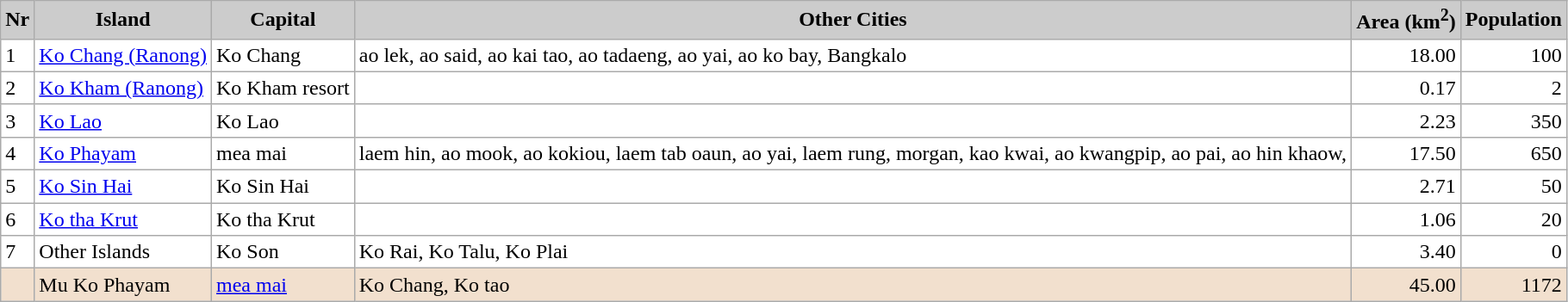<table class="wikitable sortable">
<tr>
<th style="background: #CCC;">Nr</th>
<th style="background: #CCC;" class="unsortable">Island</th>
<th style="background: #CCC;" class="unsortable">Capital</th>
<th style="background: #CCC;" class="unsortable">Other Cities</th>
<th style="background: #CCC;">Area (km<sup>2</sup>)</th>
<th style="background: #CCC;">Population</th>
</tr>
<tr style="background:#FFF;">
<td>1</td>
<td><a href='#'>Ko Chang (Ranong)</a></td>
<td>Ko Chang</td>
<td>ao lek, ao said, ao kai tao, ao tadaeng, ao yai, ao ko bay, Bangkalo</td>
<td align="right">18.00</td>
<td align="right">100</td>
</tr>
<tr style="background:#FFF;">
<td>2</td>
<td><a href='#'>Ko Kham (Ranong)</a></td>
<td>Ko Kham resort</td>
<td></td>
<td align="right">0.17</td>
<td align="right">2</td>
</tr>
<tr style="background:#FFF;">
<td>3</td>
<td><a href='#'>Ko Lao</a></td>
<td>Ko Lao</td>
<td></td>
<td align="right">2.23</td>
<td align="right">350</td>
</tr>
<tr style="background:#FFF;">
<td>4</td>
<td><a href='#'>Ko Phayam</a></td>
<td>mea mai</td>
<td>laem hin, ao mook, ao kokiou, laem tab oaun, ao yai, laem rung, morgan, kao kwai, ao kwangpip, ao pai, ao hin khaow,</td>
<td align="right">17.50</td>
<td align="right">650</td>
</tr>
<tr style="background:#FFF;">
<td>5</td>
<td><a href='#'>Ko Sin Hai</a></td>
<td>Ko Sin Hai</td>
<td></td>
<td align="right">2.71</td>
<td align="right">50</td>
</tr>
<tr style="background:#FFF;">
<td>6</td>
<td><a href='#'>Ko tha Krut</a></td>
<td>Ko tha Krut</td>
<td></td>
<td align="right">1.06</td>
<td align="right">20</td>
</tr>
<tr style="background:#FFF;">
<td>7</td>
<td>Other Islands</td>
<td>Ko Son</td>
<td>Ko Rai, Ko Talu, Ko Plai</td>
<td align="right">3.40</td>
<td align="right">0</td>
</tr>
<tr style="background:#F2E0CE;" | class="sortbottom">
<td> </td>
<td>Mu Ko Phayam</td>
<td><a href='#'>mea mai</a></td>
<td>Ko Chang, Ko tao</td>
<td align="right">45.00</td>
<td align="right">1172</td>
</tr>
</table>
